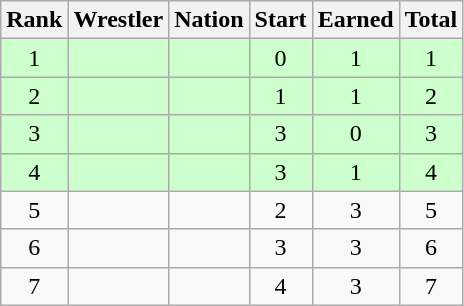<table class="wikitable sortable" style="text-align:center;">
<tr>
<th>Rank</th>
<th>Wrestler</th>
<th>Nation</th>
<th>Start</th>
<th>Earned</th>
<th>Total</th>
</tr>
<tr style="background:#cfc;">
<td>1</td>
<td align=left></td>
<td align=left></td>
<td>0</td>
<td>1</td>
<td>1</td>
</tr>
<tr style="background:#cfc;">
<td>2</td>
<td align=left></td>
<td align=left></td>
<td>1</td>
<td>1</td>
<td>2</td>
</tr>
<tr style="background:#cfc;">
<td>3</td>
<td align=left></td>
<td align=left></td>
<td>3</td>
<td>0</td>
<td>3</td>
</tr>
<tr style="background:#cfc;">
<td>4</td>
<td align=left></td>
<td align=left></td>
<td>3</td>
<td>1</td>
<td>4</td>
</tr>
<tr>
<td>5</td>
<td align=left></td>
<td align=left></td>
<td>2</td>
<td>3</td>
<td>5</td>
</tr>
<tr>
<td>6</td>
<td align=left></td>
<td align=left></td>
<td>3</td>
<td>3</td>
<td>6</td>
</tr>
<tr>
<td>7</td>
<td align=left></td>
<td align=left></td>
<td>4</td>
<td>3</td>
<td>7</td>
</tr>
</table>
